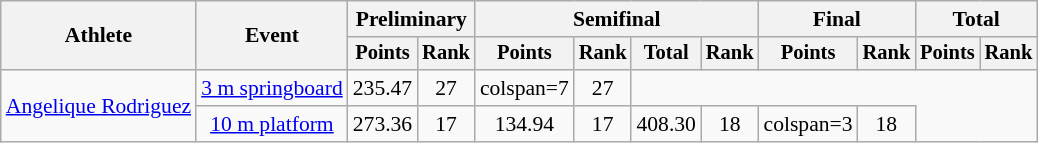<table class=wikitable style=font-size:90%;text-align:center>
<tr>
<th rowspan=2>Athlete</th>
<th rowspan=2>Event</th>
<th colspan=2>Preliminary</th>
<th colspan=4>Semifinal</th>
<th colspan=2>Final</th>
<th colspan=2>Total</th>
</tr>
<tr style=font-size:95%>
<th>Points</th>
<th>Rank</th>
<th>Points</th>
<th>Rank</th>
<th>Total</th>
<th>Rank</th>
<th>Points</th>
<th>Rank</th>
<th>Points</th>
<th>Rank</th>
</tr>
<tr>
<td rowspan=2><a href='#'>Angelique Rodriguez</a></td>
<td><a href='#'>3 m springboard</a></td>
<td>235.47</td>
<td>27</td>
<td>colspan=7 </td>
<td>27</td>
</tr>
<tr>
<td><a href='#'>10 m platform</a></td>
<td>273.36</td>
<td>17</td>
<td>134.94</td>
<td>17</td>
<td>408.30</td>
<td>18</td>
<td>colspan=3 </td>
<td>18</td>
</tr>
</table>
